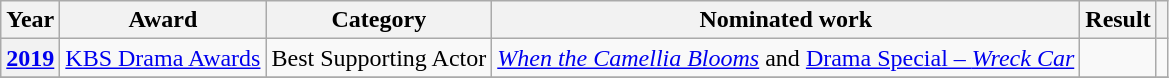<table class="wikitable plainrowheaders">
<tr>
<th scope="col">Year</th>
<th scope="col">Award</th>
<th scope="col">Category</th>
<th scope="col">Nominated work</th>
<th scope="col">Result</th>
<th scope="col" class="unsortable"></th>
</tr>
<tr>
<th scope="row"><a href='#'>2019</a></th>
<td><a href='#'>KBS Drama Awards</a></td>
<td>Best Supporting Actor</td>
<td><em><a href='#'>When the Camellia Blooms</a></em> and <a href='#'>Drama Special – <em>Wreck Car</em></a></td>
<td></td>
<td style="text-align:center"></td>
</tr>
<tr>
</tr>
</table>
